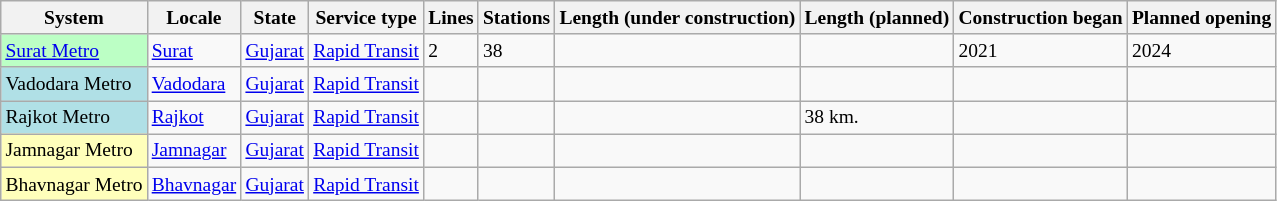<table class = "wikitable sortable"style="font-size:small">
<tr>
<th>System</th>
<th>Locale</th>
<th>State</th>
<th>Service type</th>
<th>Lines</th>
<th>Stations</th>
<th>Length (under construction)</th>
<th>Length (planned)</th>
<th>Construction began</th>
<th>Planned opening</th>
</tr>
<tr>
<td style="background:#BCFFC5;"><a href='#'>Surat Metro</a></td>
<td><a href='#'>Surat</a></td>
<td><a href='#'>Gujarat</a></td>
<td><a href='#'>Rapid Transit</a></td>
<td>2</td>
<td>38</td>
<td></td>
<td></td>
<td>2021</td>
<td>2024</td>
</tr>
<tr>
<td style="background:#B0E0E6;">Vadodara Metro </td>
<td><a href='#'>Vadodara</a></td>
<td><a href='#'>Gujarat</a></td>
<td><a href='#'>Rapid Transit</a></td>
<td></td>
<td></td>
<td></td>
<td></td>
<td></td>
<td></td>
</tr>
<tr>
<td style="background:#B0E0E6;">Rajkot Metro</td>
<td><a href='#'>Rajkot</a></td>
<td><a href='#'>Gujarat</a></td>
<td><a href='#'>Rapid Transit</a></td>
<td></td>
<td></td>
<td></td>
<td>38 km.</td>
<td></td>
<td></td>
</tr>
<tr>
<td style="background:#FFFFBB;">Jamnagar Metro</td>
<td><a href='#'>Jamnagar</a></td>
<td><a href='#'>Gujarat</a></td>
<td><a href='#'>Rapid Transit</a></td>
<td></td>
<td></td>
<td></td>
<td></td>
<td></td>
<td></td>
</tr>
<tr>
<td style="background:#FFFFBB;">Bhavnagar Metro</td>
<td><a href='#'>Bhavnagar</a></td>
<td><a href='#'>Gujarat</a></td>
<td><a href='#'>Rapid Transit</a></td>
<td></td>
<td></td>
<td></td>
<td></td>
<td></td>
<td></td>
</tr>
</table>
